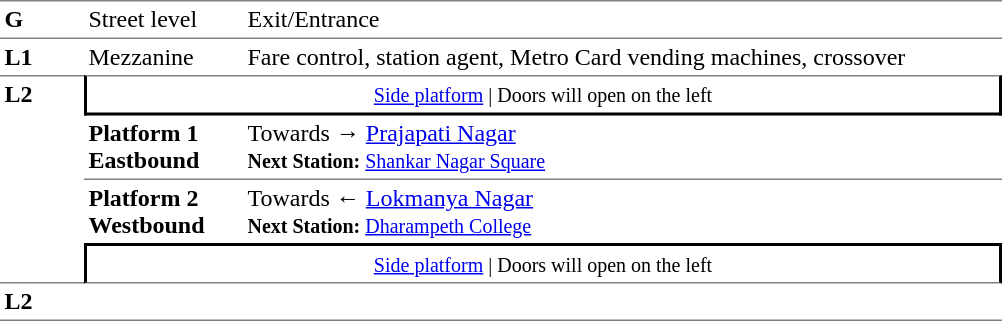<table table border=0 cellspacing=0 cellpadding=3>
<tr>
<td style="border-bottom:solid 1px grey;border-top:solid 1px grey;" width=50 valign=top><strong>G</strong></td>
<td style="border-top:solid 1px grey;border-bottom:solid 1px grey;" width=100 valign=top>Street level</td>
<td style="border-top:solid 1px grey;border-bottom:solid 1px grey;" width=500 valign=top>Exit/Entrance</td>
</tr>
<tr>
<td valign=top><strong>L1</strong></td>
<td valign=top>Mezzanine</td>
<td valign=top>Fare control, station agent, Metro Card vending machines, crossover<br></td>
</tr>
<tr>
<td style="border-top:solid 1px grey;border-bottom:solid 1px grey;" width=50 rowspan=4 valign=top><strong>L2</strong></td>
<td style="border-top:solid 1px grey;border-right:solid 2px black;border-left:solid 2px black;border-bottom:solid 2px black;text-align:center;" colspan=2><small><a href='#'>Side platform</a> | Doors will open on the left </small></td>
</tr>
<tr>
<td style="border-bottom:solid 1px grey;" width=100><span><strong>Platform 1</strong><br><strong>Eastbound</strong></span></td>
<td style="border-bottom:solid 1px grey;" width=500>Towards → <a href='#'>Prajapati Nagar</a><br><small><strong>Next Station:</strong> <a href='#'>Shankar Nagar Square</a></small></td>
</tr>
<tr>
<td><span><strong>Platform 2</strong><br><strong>Westbound</strong></span></td>
<td>Towards ← <a href='#'>Lokmanya Nagar</a><br><small><strong>Next Station:</strong> <a href='#'>Dharampeth College</a></small></td>
</tr>
<tr>
<td style="border-top:solid 2px black;border-right:solid 2px black;border-left:solid 2px black;border-bottom:solid 1px grey;" colspan=2  align=center><small><a href='#'>Side platform</a> | Doors will open on the left </small></td>
</tr>
<tr>
<td style="border-bottom:solid 1px grey;" width=50 rowspan=2 valign=top><strong>L2</strong></td>
<td style="border-bottom:solid 1px grey;" width=100></td>
<td style="border-bottom:solid 1px grey;" width=500></td>
</tr>
<tr>
</tr>
</table>
